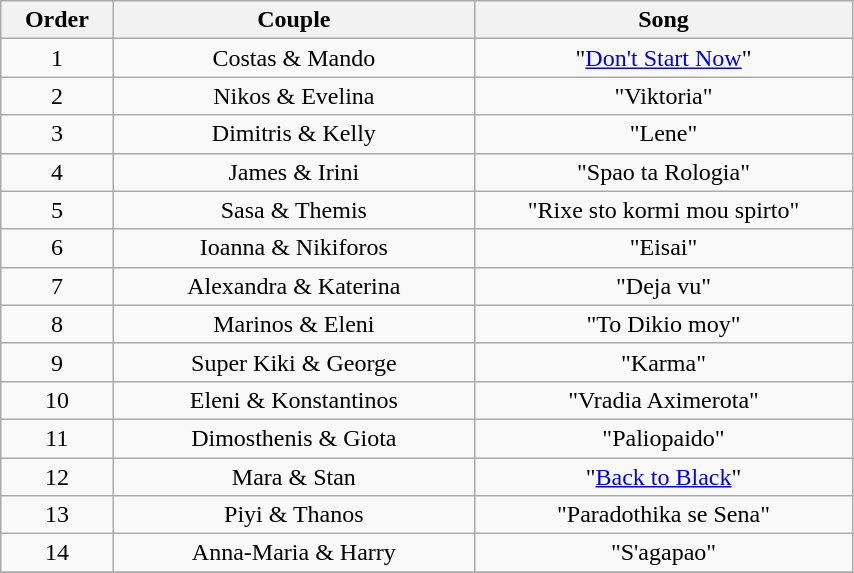<table class="wikitable sortable center" style="text-align:center; width:45%;">
<tr>
<th style="width:02%;">Order</th>
<th style="width:12%;">Couple</th>
<th style="width:13%;">Song</th>
</tr>
<tr>
<td>1</td>
<td>Costas & Mando</td>
<td>"<a href='#'>Don't Start Now</a>"</td>
</tr>
<tr>
<td>2</td>
<td>Nikos & Evelina</td>
<td>"Viktoria"</td>
</tr>
<tr>
<td>3</td>
<td>Dimitris & Kelly</td>
<td>"Lene"</td>
</tr>
<tr>
<td>4</td>
<td>James & Irini</td>
<td>"Spao ta Rologia"</td>
</tr>
<tr>
<td>5</td>
<td>Sasa & Themis</td>
<td>"Rixe sto kormi mou spirto"</td>
</tr>
<tr>
<td>6</td>
<td>Ioanna & Nikiforos</td>
<td>"Eisai"</td>
</tr>
<tr>
<td>7</td>
<td>Alexandra & Katerina</td>
<td>"Deja vu"</td>
</tr>
<tr>
<td>8</td>
<td>Marinos & Eleni</td>
<td>"To Dikio moy"</td>
</tr>
<tr>
<td>9</td>
<td>Super Kiki & George</td>
<td>"Karma"</td>
</tr>
<tr>
<td>10</td>
<td>Eleni & Konstantinos</td>
<td>"Vradia Aximerota"</td>
</tr>
<tr>
<td>11</td>
<td>Dimosthenis & Giota</td>
<td>"Paliopaido"</td>
</tr>
<tr>
<td>12</td>
<td>Mara & Stan</td>
<td>"<a href='#'>Back to Black</a>"</td>
</tr>
<tr>
<td>13</td>
<td>Piyi & Thanos</td>
<td>"Paradothika se Sena"</td>
</tr>
<tr>
<td>14</td>
<td>Anna-Maria & Harry</td>
<td>"S'agapao"</td>
</tr>
<tr>
</tr>
</table>
